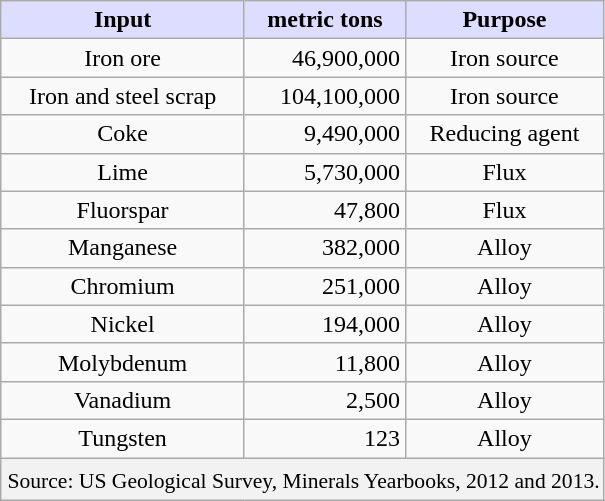<table class="wikitable sortable sortable">
<tr>
<th style="background:#DDDDFF;">Input</th>
<th style="background:#DDDDFF;">metric tons</th>
<th style="background:#DDDDFF;">Purpose</th>
</tr>
<tr>
<td align=center>Iron ore</td>
<td align=right>46,900,000</td>
<td align=center>Iron source</td>
</tr>
<tr>
<td align=center>Iron and steel scrap</td>
<td align=right>104,100,000</td>
<td align=center>Iron source</td>
</tr>
<tr>
<td align=center>Coke</td>
<td align=right>9,490,000</td>
<td align=center>Reducing agent</td>
</tr>
<tr>
<td align=center>Lime</td>
<td align=right>5,730,000</td>
<td align=center>Flux</td>
</tr>
<tr>
<td align=center>Fluorspar</td>
<td align=right>47,800</td>
<td align=center>Flux</td>
</tr>
<tr>
<td align=center>Manganese</td>
<td align=right>382,000</td>
<td align=center>Alloy</td>
</tr>
<tr>
<td align=center>Chromium</td>
<td align=right>251,000</td>
<td align=center>Alloy</td>
</tr>
<tr>
<td align=center>Nickel</td>
<td align=right>194,000</td>
<td align=center>Alloy</td>
</tr>
<tr>
<td align=center>Molybdenum</td>
<td align=right>11,800</td>
<td align=center>Alloy</td>
</tr>
<tr>
<td align=center>Vanadium</td>
<td align=right>2,500</td>
<td align=center>Alloy</td>
</tr>
<tr>
<td align=center>Tungsten</td>
<td align=right>123</td>
<td align=center>Alloy</td>
</tr>
<tr>
<th colspan=3 style="font-weight: normal; font-size: 0.9em; text-align: left; padding: 6px 2px 4px 4px;">Source: US Geological Survey, Minerals Yearbooks, 2012 and 2013.</th>
</tr>
</table>
